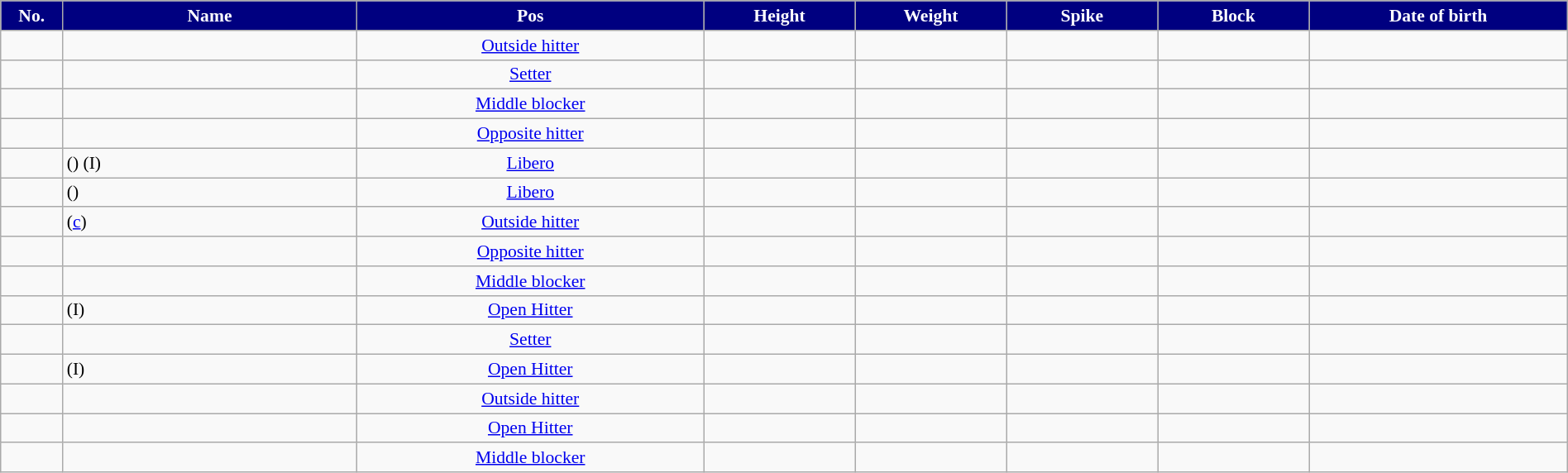<table class="wikitable sortable" style="font-size:90%; text-align:center; width:100%;">
<tr>
<th style="width:3em; background:navy; color:white;">No.</th>
<th style="width:16em; background:navy; color:white;">Name</th>
<th style="background:navy; color:white;">Pos</th>
<th style="width:8em; background:navy; color:white;">Height</th>
<th style="width:8em; background:navy; color:white;">Weight</th>
<th style="width:8em; background:navy; color:white;">Spike</th>
<th style="width:8em; background:navy; color:white;">Block</th>
<th style="width:14em; background:navy; color:white;">Date of birth</th>
</tr>
<tr>
<td></td>
<td align=left> </td>
<td><a href='#'>Outside hitter</a></td>
<td></td>
<td></td>
<td></td>
<td></td>
<td align=right></td>
</tr>
<tr>
<td></td>
<td align=left> </td>
<td><a href='#'>Setter</a></td>
<td></td>
<td></td>
<td></td>
<td></td>
<td align=right></td>
</tr>
<tr>
<td></td>
<td align=left> </td>
<td><a href='#'>Middle blocker</a></td>
<td></td>
<td></td>
<td></td>
<td></td>
<td align=right></td>
</tr>
<tr>
<td></td>
<td align=left> </td>
<td><a href='#'>Opposite hitter</a></td>
<td></td>
<td></td>
<td></td>
<td></td>
<td align=right></td>
</tr>
<tr>
<td></td>
<td align=left>  () (I)</td>
<td><a href='#'>Libero</a></td>
<td></td>
<td></td>
<td></td>
<td></td>
<td align=right></td>
</tr>
<tr>
<td></td>
<td align=left>  ()</td>
<td><a href='#'>Libero</a></td>
<td></td>
<td></td>
<td></td>
<td></td>
<td align=right></td>
</tr>
<tr>
<td></td>
<td align=left>  (<a href='#'>c</a>)</td>
<td><a href='#'>Outside hitter</a></td>
<td></td>
<td></td>
<td></td>
<td></td>
<td align=right></td>
</tr>
<tr>
<td></td>
<td align=left> </td>
<td><a href='#'>Opposite hitter</a></td>
<td></td>
<td></td>
<td></td>
<td></td>
<td align=right></td>
</tr>
<tr>
<td></td>
<td align=left> </td>
<td><a href='#'>Middle blocker</a></td>
<td></td>
<td></td>
<td></td>
<td></td>
<td align=right></td>
</tr>
<tr>
<td></td>
<td align=left>  (I)</td>
<td><a href='#'>Open Hitter</a></td>
<td></td>
<td></td>
<td></td>
<td></td>
<td align=right></td>
</tr>
<tr>
<td></td>
<td align=left> </td>
<td><a href='#'>Setter</a></td>
<td></td>
<td></td>
<td></td>
<td></td>
<td align=right></td>
</tr>
<tr>
<td></td>
<td align=left>  (I)</td>
<td><a href='#'>Open Hitter</a></td>
<td></td>
<td></td>
<td></td>
<td></td>
<td align=right></td>
</tr>
<tr>
<td></td>
<td align=left> </td>
<td><a href='#'>Outside hitter</a></td>
<td></td>
<td></td>
<td></td>
<td></td>
<td align=right></td>
</tr>
<tr>
<td></td>
<td align=left> </td>
<td><a href='#'>Open Hitter</a></td>
<td></td>
<td></td>
<td></td>
<td></td>
<td align=right></td>
</tr>
<tr>
<td></td>
<td align=left> </td>
<td><a href='#'>Middle blocker</a></td>
<td></td>
<td></td>
<td></td>
<td></td>
<td align=right></td>
</tr>
</table>
